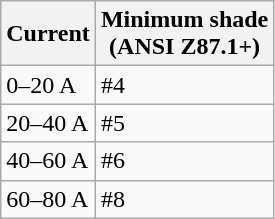<table class="wikitable">
<tr>
<th>Current</th>
<th>Minimum shade<br>(ANSI Z87.1+)</th>
</tr>
<tr>
<td>0–20 A</td>
<td>#4</td>
</tr>
<tr>
<td>20–40 A</td>
<td>#5</td>
</tr>
<tr>
<td>40–60 A</td>
<td>#6</td>
</tr>
<tr>
<td>60–80 A</td>
<td>#8</td>
</tr>
</table>
